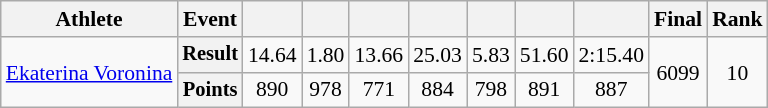<table class="wikitable" style="font-size:90%">
<tr>
<th>Athlete</th>
<th>Event</th>
<th></th>
<th></th>
<th></th>
<th></th>
<th></th>
<th></th>
<th></th>
<th>Final</th>
<th>Rank</th>
</tr>
<tr style=text-align:center>
<td rowspan=2 style=text-align:left rowspan=2><a href='#'>Ekaterina Voronina</a></td>
<th style="font-size:95%">Result</th>
<td>14.64</td>
<td>1.80</td>
<td>13.66</td>
<td>25.03</td>
<td>5.83</td>
<td>51.60</td>
<td>2:15.40</td>
<td rowspan=2>6099</td>
<td rowspan=2>10</td>
</tr>
<tr style=text-align:center>
<th style="font-size:95%">Points</th>
<td>890</td>
<td>978</td>
<td>771</td>
<td>884</td>
<td>798</td>
<td>891</td>
<td>887</td>
</tr>
</table>
